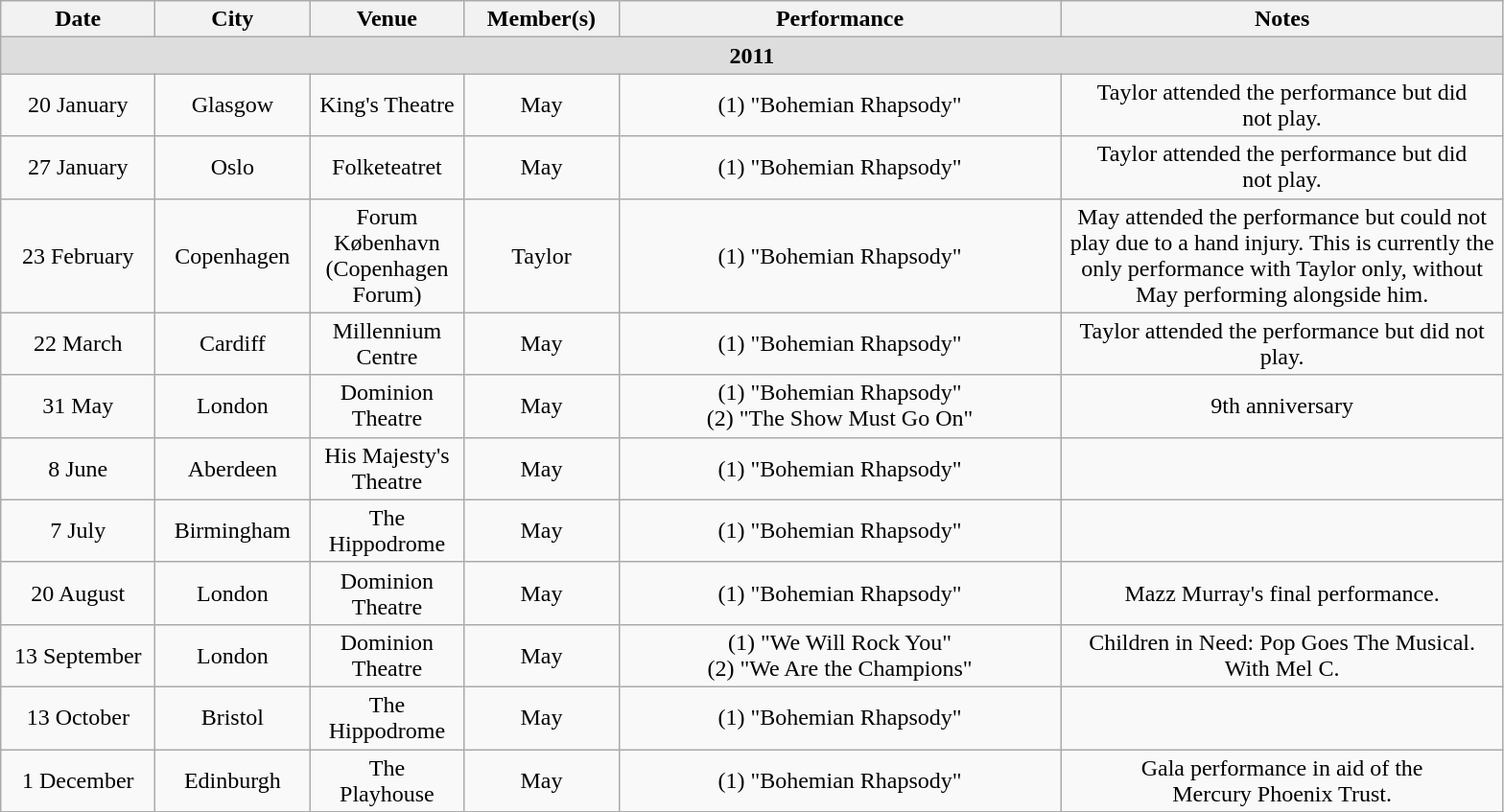<table class="wikitable" style="text-align:center;">
<tr>
<th style="width:100px;">Date</th>
<th style="width:100px;">City</th>
<th style="width:100px;">Venue</th>
<th style="width:100px;">Member(s)</th>
<th style="width:300px;">Performance</th>
<th style="width:300px;">Notes</th>
</tr>
<tr style="background:#ddd;">
<td colspan="6"><strong>2011</strong></td>
</tr>
<tr>
<td>20 January</td>
<td>Glasgow</td>
<td>King's Theatre</td>
<td>May</td>
<td>(1) "Bohemian Rhapsody"</td>
<td>Taylor attended the performance but did <br> not play.</td>
</tr>
<tr>
<td>27 January</td>
<td>Oslo</td>
<td>Folketeatret</td>
<td>May</td>
<td>(1) "Bohemian Rhapsody"</td>
<td>Taylor attended the performance but did <br> not play.</td>
</tr>
<tr>
<td>23 February</td>
<td>Copenhagen</td>
<td>Forum København (Copenhagen Forum)</td>
<td>Taylor</td>
<td>(1) "Bohemian Rhapsody"</td>
<td>May attended the performance but could not play due to a hand injury. This is currently the only performance with Taylor only, without May performing alongside him.</td>
</tr>
<tr>
<td>22 March</td>
<td>Cardiff</td>
<td>Millennium Centre</td>
<td>May</td>
<td>(1) "Bohemian Rhapsody"</td>
<td>Taylor attended the performance but did not play.</td>
</tr>
<tr>
<td>31 May</td>
<td>London</td>
<td>Dominion Theatre</td>
<td>May</td>
<td>(1) "Bohemian Rhapsody" <br> (2) "The Show Must Go On"</td>
<td>9th anniversary</td>
</tr>
<tr>
<td>8 June</td>
<td>Aberdeen</td>
<td>His Majesty's Theatre</td>
<td>May</td>
<td>(1) "Bohemian Rhapsody"</td>
<td></td>
</tr>
<tr>
<td>7 July</td>
<td>Birmingham</td>
<td>The <br> Hippodrome</td>
<td>May</td>
<td>(1) "Bohemian Rhapsody"</td>
<td></td>
</tr>
<tr>
<td>20 August</td>
<td>London</td>
<td>Dominion Theatre</td>
<td>May</td>
<td>(1) "Bohemian Rhapsody"</td>
<td>Mazz Murray's final performance.</td>
</tr>
<tr>
<td>13 September</td>
<td>London</td>
<td>Dominion Theatre</td>
<td>May</td>
<td>(1) "We Will Rock You" <br> (2) "We Are the Champions"</td>
<td>Children in Need: Pop Goes The Musical. <br> With Mel C.</td>
</tr>
<tr>
<td>13 October</td>
<td>Bristol</td>
<td>The <br> Hippodrome</td>
<td>May</td>
<td>(1) "Bohemian Rhapsody"</td>
<td></td>
</tr>
<tr>
<td>1 December</td>
<td>Edinburgh</td>
<td>The <br> Playhouse</td>
<td>May</td>
<td>(1) "Bohemian Rhapsody"</td>
<td>Gala performance in aid of the <br> Mercury Phoenix Trust.</td>
</tr>
</table>
